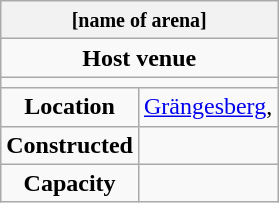<table class="wikitable" style="float:left; margin-right:1em; text-align:center">
<tr>
<th colspan=2><small>[name of arena]</small></th>
</tr>
<tr>
<td colspan=2><strong>Host venue</strong></td>
</tr>
<tr>
<td colspan=2></td>
</tr>
<tr>
<td><strong>Location</strong></td>
<td><a href='#'>Grängesberg</a>, </td>
</tr>
<tr>
<td><strong>Constructed</strong></td>
<td></td>
</tr>
<tr>
<td><strong>Capacity</strong></td>
<td></td>
</tr>
</table>
